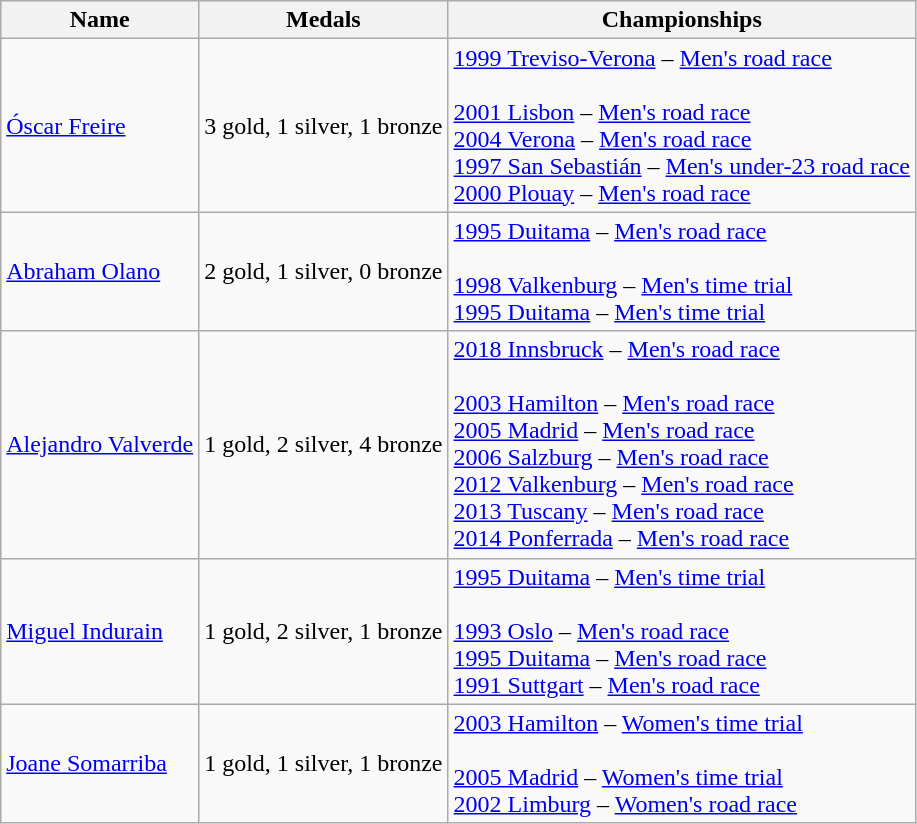<table class="wikitable">
<tr>
<th>Name</th>
<th>Medals</th>
<th>Championships</th>
</tr>
<tr>
<td><a href='#'>Óscar Freire</a></td>
<td>3 gold, 1 silver, 1 bronze</td>
<td> <a href='#'>1999 Treviso-Verona</a> – <a href='#'>Men's road race</a><br><br> <a href='#'>2001 Lisbon</a> – <a href='#'>Men's road race</a><br>
 <a href='#'>2004 Verona</a> – <a href='#'>Men's road race</a><br>
 <a href='#'>1997 San Sebastián</a> – <a href='#'>Men's under-23 road race</a><br>
 <a href='#'>2000 Plouay</a> – <a href='#'>Men's road race</a></td>
</tr>
<tr>
<td><a href='#'>Abraham Olano</a></td>
<td>2 gold, 1 silver, 0 bronze</td>
<td> <a href='#'>1995 Duitama</a> – <a href='#'>Men's road race</a><br><br> <a href='#'>1998 Valkenburg</a> – <a href='#'>Men's time trial</a><br>
 <a href='#'>1995 Duitama</a> – <a href='#'>Men's time trial</a></td>
</tr>
<tr>
<td><a href='#'>Alejandro Valverde</a></td>
<td>1 gold, 2 silver, 4 bronze</td>
<td> <a href='#'>2018 Innsbruck</a> – <a href='#'>Men's road race</a><br><br> <a href='#'>2003 Hamilton</a> – <a href='#'>Men's road race</a><br>
 <a href='#'>2005 Madrid</a> – <a href='#'>Men's road race</a>
<br>
 <a href='#'>2006 Salzburg</a> – <a href='#'>Men's road race</a>
<br>
 <a href='#'>2012 Valkenburg</a> – <a href='#'>Men's road race</a>
<br>
 <a href='#'>2013 Tuscany</a> – <a href='#'>Men's road race</a>
<br>
 <a href='#'>2014 Ponferrada</a> – <a href='#'>Men's road race</a>
<br></td>
</tr>
<tr>
<td><a href='#'>Miguel Indurain</a></td>
<td>1 gold, 2 silver, 1 bronze</td>
<td> <a href='#'>1995 Duitama</a> – <a href='#'>Men's time trial</a><br><br> <a href='#'>1993 Oslo</a> – <a href='#'>Men's road race</a><br>
 <a href='#'>1995 Duitama</a> – <a href='#'>Men's road race</a><br>
 <a href='#'>1991 Suttgart</a> – <a href='#'>Men's road race</a></td>
</tr>
<tr>
<td><a href='#'>Joane Somarriba</a></td>
<td>1 gold, 1 silver, 1 bronze</td>
<td> <a href='#'>2003 Hamilton</a> – <a href='#'>Women's time trial</a><br><br> <a href='#'>2005 Madrid</a> – <a href='#'>Women's time trial</a><br>
 <a href='#'>2002 Limburg</a> – <a href='#'>Women's road race</a></td>
</tr>
</table>
